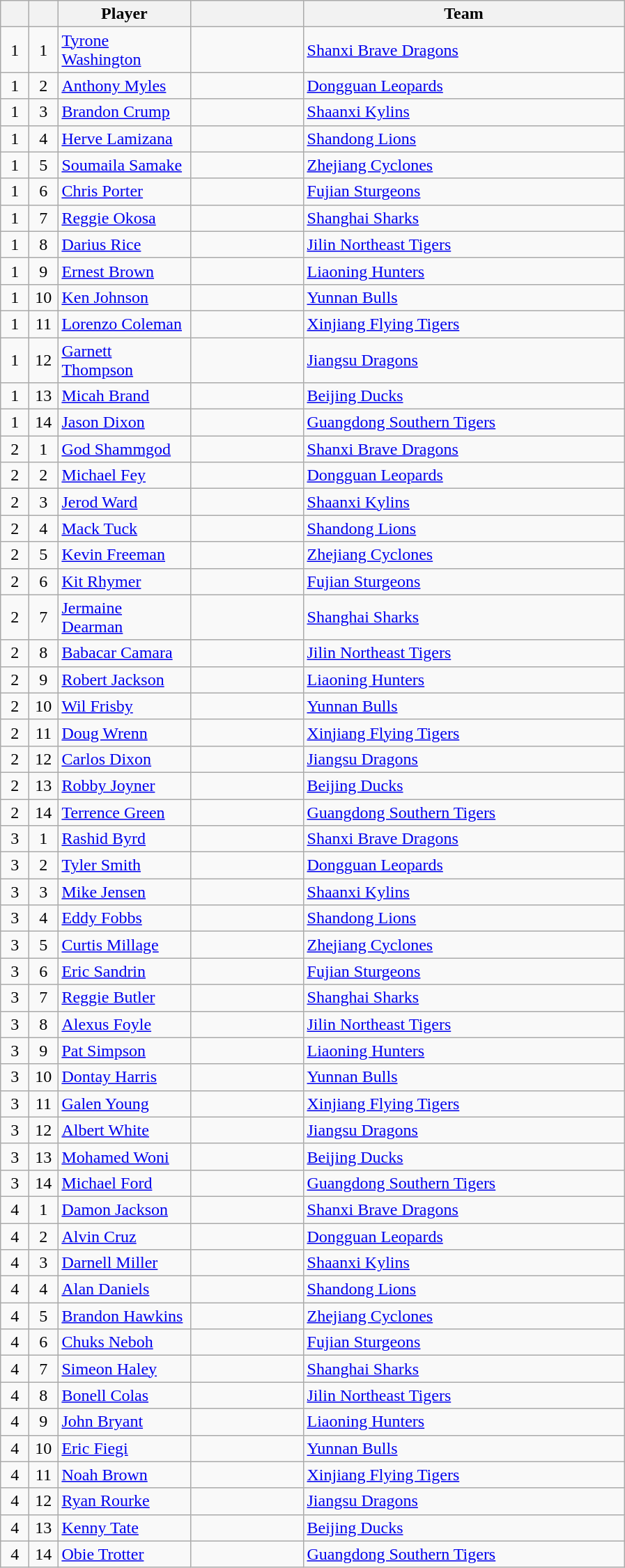<table class="wikitable sortable plainrowheaders" style="text-align:left">
<tr>
<th scope="col" style="width:20px;"></th>
<th scope="col" style="width:20px;"></th>
<th scope="col" style="width:120px;">Player</th>
<th scope="col" style="width:100px;"></th>
<th scope="col" style="width:300px;">Team</th>
</tr>
<tr>
<td style="text-align:center;">1</td>
<td style="text-align:center;">1</td>
<td><a href='#'>Tyrone Washington</a></td>
<td></td>
<td><a href='#'>Shanxi Brave Dragons</a></td>
</tr>
<tr>
<td style="text-align:center;">1</td>
<td style="text-align:center;">2</td>
<td><a href='#'>Anthony Myles</a></td>
<td></td>
<td><a href='#'>Dongguan Leopards</a></td>
</tr>
<tr>
<td style="text-align:center;">1</td>
<td style="text-align:center;">3</td>
<td><a href='#'>Brandon Crump</a></td>
<td></td>
<td><a href='#'>Shaanxi Kylins</a></td>
</tr>
<tr>
<td style="text-align:center;">1</td>
<td style="text-align:center;">4</td>
<td><a href='#'>Herve Lamizana</a></td>
<td></td>
<td><a href='#'>Shandong Lions</a></td>
</tr>
<tr>
<td style="text-align:center;">1</td>
<td style="text-align:center;">5</td>
<td><a href='#'>Soumaila Samake</a></td>
<td></td>
<td><a href='#'>Zhejiang Cyclones</a></td>
</tr>
<tr>
<td style="text-align:center;">1</td>
<td style="text-align:center;">6</td>
<td><a href='#'>Chris Porter</a></td>
<td></td>
<td><a href='#'>Fujian Sturgeons</a></td>
</tr>
<tr>
<td style="text-align:center;">1</td>
<td style="text-align:center;">7</td>
<td><a href='#'>Reggie Okosa</a></td>
<td></td>
<td><a href='#'>Shanghai Sharks</a></td>
</tr>
<tr>
<td style="text-align:center;">1</td>
<td style="text-align:center;">8</td>
<td><a href='#'>Darius Rice</a></td>
<td></td>
<td><a href='#'>Jilin Northeast Tigers</a></td>
</tr>
<tr>
<td style="text-align:center;">1</td>
<td style="text-align:center;">9</td>
<td><a href='#'>Ernest Brown</a></td>
<td></td>
<td><a href='#'>Liaoning Hunters</a></td>
</tr>
<tr>
<td style="text-align:center;">1</td>
<td style="text-align:center;">10</td>
<td><a href='#'>Ken Johnson</a></td>
<td></td>
<td><a href='#'>Yunnan Bulls</a></td>
</tr>
<tr>
<td style="text-align:center;">1</td>
<td style="text-align:center;">11</td>
<td><a href='#'>Lorenzo Coleman</a></td>
<td></td>
<td><a href='#'>Xinjiang Flying Tigers</a></td>
</tr>
<tr>
<td style="text-align:center;">1</td>
<td style="text-align:center;">12</td>
<td><a href='#'>Garnett Thompson</a></td>
<td></td>
<td><a href='#'>Jiangsu Dragons</a></td>
</tr>
<tr>
<td style="text-align:center;">1</td>
<td style="text-align:center;">13</td>
<td><a href='#'>Micah Brand</a></td>
<td></td>
<td><a href='#'>Beijing Ducks</a></td>
</tr>
<tr>
<td style="text-align:center;">1</td>
<td style="text-align:center;">14</td>
<td><a href='#'>Jason Dixon</a></td>
<td></td>
<td><a href='#'>Guangdong Southern Tigers</a></td>
</tr>
<tr>
<td style="text-align:center;">2</td>
<td style="text-align:center;">1</td>
<td><a href='#'>God Shammgod</a></td>
<td></td>
<td><a href='#'>Shanxi Brave Dragons</a></td>
</tr>
<tr>
<td style="text-align:center;">2</td>
<td style="text-align:center;">2</td>
<td><a href='#'>Michael Fey</a></td>
<td></td>
<td><a href='#'>Dongguan Leopards</a></td>
</tr>
<tr>
<td style="text-align:center;">2</td>
<td style="text-align:center;">3</td>
<td><a href='#'>Jerod Ward</a></td>
<td></td>
<td><a href='#'>Shaanxi Kylins</a></td>
</tr>
<tr>
<td style="text-align:center;">2</td>
<td style="text-align:center;">4</td>
<td><a href='#'>Mack Tuck</a></td>
<td></td>
<td><a href='#'>Shandong Lions</a></td>
</tr>
<tr>
<td style="text-align:center;">2</td>
<td style="text-align:center;">5</td>
<td><a href='#'>Kevin Freeman</a></td>
<td></td>
<td><a href='#'>Zhejiang Cyclones</a></td>
</tr>
<tr>
<td style="text-align:center;">2</td>
<td style="text-align:center;">6</td>
<td><a href='#'>Kit Rhymer</a></td>
<td></td>
<td><a href='#'>Fujian Sturgeons</a></td>
</tr>
<tr>
<td style="text-align:center;">2</td>
<td style="text-align:center;">7</td>
<td><a href='#'>Jermaine Dearman</a></td>
<td></td>
<td><a href='#'>Shanghai Sharks</a></td>
</tr>
<tr>
<td style="text-align:center;">2</td>
<td style="text-align:center;">8</td>
<td><a href='#'>Babacar Camara</a></td>
<td></td>
<td><a href='#'>Jilin Northeast Tigers</a></td>
</tr>
<tr>
<td style="text-align:center;">2</td>
<td style="text-align:center;">9</td>
<td><a href='#'>Robert Jackson</a></td>
<td></td>
<td><a href='#'>Liaoning Hunters</a></td>
</tr>
<tr>
<td style="text-align:center;">2</td>
<td style="text-align:center;">10</td>
<td><a href='#'>Wil Frisby</a></td>
<td></td>
<td><a href='#'>Yunnan Bulls</a></td>
</tr>
<tr>
<td style="text-align:center;">2</td>
<td style="text-align:center;">11</td>
<td><a href='#'>Doug Wrenn</a></td>
<td></td>
<td><a href='#'>Xinjiang Flying Tigers</a></td>
</tr>
<tr>
<td style="text-align:center;">2</td>
<td style="text-align:center;">12</td>
<td><a href='#'>Carlos Dixon</a></td>
<td></td>
<td><a href='#'>Jiangsu Dragons</a></td>
</tr>
<tr>
<td style="text-align:center;">2</td>
<td style="text-align:center;">13</td>
<td><a href='#'>Robby Joyner</a></td>
<td></td>
<td><a href='#'>Beijing Ducks</a></td>
</tr>
<tr>
<td style="text-align:center;">2</td>
<td style="text-align:center;">14</td>
<td><a href='#'>Terrence Green</a></td>
<td></td>
<td><a href='#'>Guangdong Southern Tigers</a></td>
</tr>
<tr>
<td style="text-align:center;">3</td>
<td style="text-align:center;">1</td>
<td><a href='#'>Rashid Byrd</a></td>
<td></td>
<td><a href='#'>Shanxi Brave Dragons</a></td>
</tr>
<tr>
<td style="text-align:center;">3</td>
<td style="text-align:center;">2</td>
<td><a href='#'>Tyler Smith</a></td>
<td></td>
<td><a href='#'>Dongguan Leopards</a></td>
</tr>
<tr>
<td style="text-align:center;">3</td>
<td style="text-align:center;">3</td>
<td><a href='#'>Mike Jensen</a></td>
<td></td>
<td><a href='#'>Shaanxi Kylins</a></td>
</tr>
<tr>
<td style="text-align:center;">3</td>
<td style="text-align:center;">4</td>
<td><a href='#'>Eddy Fobbs</a></td>
<td></td>
<td><a href='#'>Shandong Lions</a></td>
</tr>
<tr>
<td style="text-align:center;">3</td>
<td style="text-align:center;">5</td>
<td><a href='#'>Curtis Millage</a></td>
<td></td>
<td><a href='#'>Zhejiang Cyclones</a></td>
</tr>
<tr>
<td style="text-align:center;">3</td>
<td style="text-align:center;">6</td>
<td><a href='#'>Eric Sandrin</a></td>
<td></td>
<td><a href='#'>Fujian Sturgeons</a></td>
</tr>
<tr>
<td style="text-align:center;">3</td>
<td style="text-align:center;">7</td>
<td><a href='#'>Reggie Butler</a></td>
<td></td>
<td><a href='#'>Shanghai Sharks</a></td>
</tr>
<tr>
<td style="text-align:center;">3</td>
<td style="text-align:center;">8</td>
<td><a href='#'>Alexus Foyle</a></td>
<td></td>
<td><a href='#'>Jilin Northeast Tigers</a></td>
</tr>
<tr>
<td style="text-align:center;">3</td>
<td style="text-align:center;">9</td>
<td><a href='#'>Pat Simpson</a></td>
<td></td>
<td><a href='#'>Liaoning Hunters</a></td>
</tr>
<tr>
<td style="text-align:center;">3</td>
<td style="text-align:center;">10</td>
<td><a href='#'>Dontay Harris</a></td>
<td></td>
<td><a href='#'>Yunnan Bulls</a></td>
</tr>
<tr>
<td style="text-align:center;">3</td>
<td style="text-align:center;">11</td>
<td><a href='#'>Galen Young</a></td>
<td></td>
<td><a href='#'>Xinjiang Flying Tigers</a></td>
</tr>
<tr>
<td style="text-align:center;">3</td>
<td style="text-align:center;">12</td>
<td><a href='#'>Albert White</a></td>
<td></td>
<td><a href='#'>Jiangsu Dragons</a></td>
</tr>
<tr>
<td style="text-align:center;">3</td>
<td style="text-align:center;">13</td>
<td><a href='#'>Mohamed Woni</a></td>
<td></td>
<td><a href='#'>Beijing Ducks</a></td>
</tr>
<tr>
<td style="text-align:center;">3</td>
<td style="text-align:center;">14</td>
<td><a href='#'>Michael Ford</a></td>
<td></td>
<td><a href='#'>Guangdong Southern Tigers</a></td>
</tr>
<tr>
<td style="text-align:center;">4</td>
<td style="text-align:center;">1</td>
<td><a href='#'>Damon Jackson</a></td>
<td></td>
<td><a href='#'>Shanxi Brave Dragons</a></td>
</tr>
<tr>
<td style="text-align:center;">4</td>
<td style="text-align:center;">2</td>
<td><a href='#'>Alvin Cruz</a></td>
<td></td>
<td><a href='#'>Dongguan Leopards</a></td>
</tr>
<tr>
<td style="text-align:center;">4</td>
<td style="text-align:center;">3</td>
<td><a href='#'>Darnell Miller</a></td>
<td></td>
<td><a href='#'>Shaanxi Kylins</a></td>
</tr>
<tr>
<td style="text-align:center;">4</td>
<td style="text-align:center;">4</td>
<td><a href='#'>Alan Daniels</a></td>
<td></td>
<td><a href='#'>Shandong Lions</a></td>
</tr>
<tr>
<td style="text-align:center;">4</td>
<td style="text-align:center;">5</td>
<td><a href='#'>Brandon Hawkins</a></td>
<td></td>
<td><a href='#'>Zhejiang Cyclones</a></td>
</tr>
<tr>
<td style="text-align:center;">4</td>
<td style="text-align:center;">6</td>
<td><a href='#'>Chuks Neboh</a></td>
<td></td>
<td><a href='#'>Fujian Sturgeons</a></td>
</tr>
<tr>
<td style="text-align:center;">4</td>
<td style="text-align:center;">7</td>
<td><a href='#'>Simeon Haley</a></td>
<td></td>
<td><a href='#'>Shanghai Sharks</a></td>
</tr>
<tr>
<td style="text-align:center;">4</td>
<td style="text-align:center;">8</td>
<td><a href='#'>Bonell Colas</a></td>
<td></td>
<td><a href='#'>Jilin Northeast Tigers</a></td>
</tr>
<tr>
<td style="text-align:center;">4</td>
<td style="text-align:center;">9</td>
<td><a href='#'>John Bryant</a></td>
<td></td>
<td><a href='#'>Liaoning Hunters</a></td>
</tr>
<tr>
<td style="text-align:center;">4</td>
<td style="text-align:center;">10</td>
<td><a href='#'>Eric Fiegi</a></td>
<td></td>
<td><a href='#'>Yunnan Bulls</a></td>
</tr>
<tr>
<td style="text-align:center;">4</td>
<td style="text-align:center;">11</td>
<td><a href='#'>Noah Brown</a></td>
<td></td>
<td><a href='#'>Xinjiang Flying Tigers</a></td>
</tr>
<tr>
<td style="text-align:center;">4</td>
<td style="text-align:center;">12</td>
<td><a href='#'>Ryan Rourke</a></td>
<td></td>
<td><a href='#'>Jiangsu Dragons</a></td>
</tr>
<tr>
<td style="text-align:center;">4</td>
<td style="text-align:center;">13</td>
<td><a href='#'>Kenny Tate</a></td>
<td></td>
<td><a href='#'>Beijing Ducks</a></td>
</tr>
<tr>
<td style="text-align:center;">4</td>
<td style="text-align:center;">14</td>
<td><a href='#'>Obie Trotter</a></td>
<td></td>
<td><a href='#'>Guangdong Southern Tigers</a></td>
</tr>
</table>
